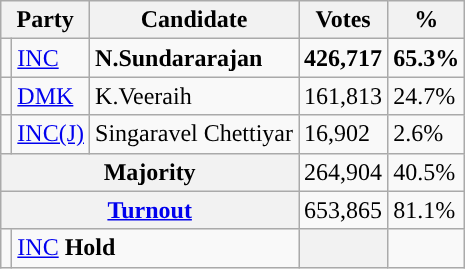<table class="wikitable">
<tr>
<th colspan="2">Party</th>
<th>Candidate</th>
<th>Votes</th>
<th>%</th>
</tr>
<tr>
<td></td>
<td><a href='#'>INC</a></td>
<td><strong>N.Sundararajan</strong></td>
<td><strong>426,717</strong></td>
<td><strong>65.3%</strong></td>
</tr>
<tr>
<td></td>
<td><a href='#'>DMK</a></td>
<td>K.Veeraih</td>
<td>161,813</td>
<td>24.7%</td>
</tr>
<tr>
<td></td>
<td><a href='#'>INC(J)</a></td>
<td>Singaravel Chettiyar</td>
<td>16,902</td>
<td>2.6%</td>
</tr>
<tr>
<th colspan="3">Majority</th>
<td>264,904</td>
<td>40.5%</td>
</tr>
<tr>
<th colspan="3"><a href='#'>Turnout</a></th>
<td>653,865</td>
<td>81.1%</td>
</tr>
<tr>
<td></td>
<td colspan="2"><a href='#'>INC</a> <strong>Hold</strong></td>
<th></th>
<td></td>
</tr>
</table>
